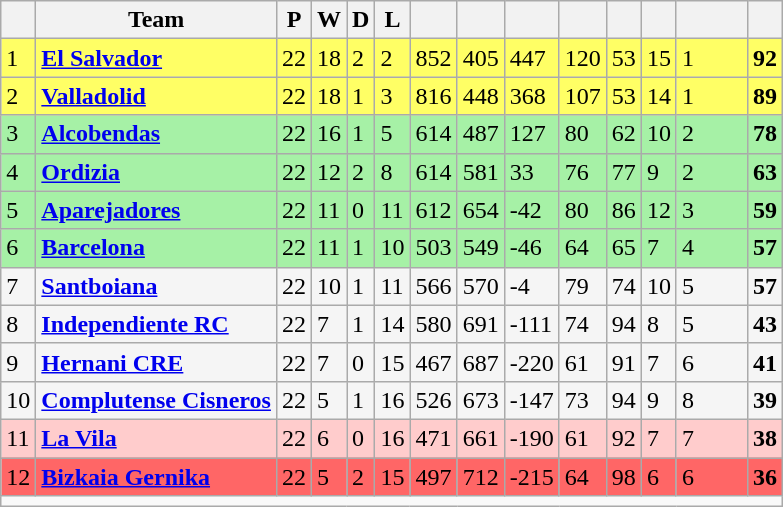<table class="wikitable sortable col2izq" style="text-align: left;">
<tr>
<th> </th>
<th>Team</th>
<th>P</th>
<th>W</th>
<th>D</th>
<th>L</th>
<th></th>
<th></th>
<th></th>
<th></th>
<th align="center"></th>
<th></th>
<th width="40" align="center"></th>
<th></th>
</tr>
<tr style="background:#FFFF65;">
<td>1</td>
<td><a href='#'><strong>El Salvador</strong></a></td>
<td>22</td>
<td>18</td>
<td>2</td>
<td>2</td>
<td>852</td>
<td>405</td>
<td>447</td>
<td>120</td>
<td>53</td>
<td>15</td>
<td>1</td>
<td><strong>92</strong></td>
</tr>
<tr style="background:#FFFF65;">
<td>2</td>
<td><a href='#'><strong>Valladolid</strong></a></td>
<td>22</td>
<td>18</td>
<td>1</td>
<td>3</td>
<td>816</td>
<td>448</td>
<td>368</td>
<td>107</td>
<td>53</td>
<td>14</td>
<td>1</td>
<td><strong>89</strong></td>
</tr>
<tr style="background:#A6F1A6;">
<td>3</td>
<td><a href='#'><strong>Alcobendas</strong></a></td>
<td>22</td>
<td>16</td>
<td>1</td>
<td>5</td>
<td>614</td>
<td>487</td>
<td>127</td>
<td>80</td>
<td>62</td>
<td>10</td>
<td>2</td>
<td><strong>78</strong></td>
</tr>
<tr style="background:#A6F1A6;">
<td>4</td>
<td><a href='#'><strong>Ordizia</strong></a></td>
<td>22</td>
<td>12</td>
<td>2</td>
<td>8</td>
<td>614</td>
<td>581</td>
<td>33</td>
<td>76</td>
<td>77</td>
<td>9</td>
<td>2</td>
<td><strong>63</strong></td>
</tr>
<tr style="background:#A6F1A6;">
<td>5</td>
<td><a href='#'><strong>Aparejadores</strong></a></td>
<td>22</td>
<td>11</td>
<td>0</td>
<td>11</td>
<td>612</td>
<td>654</td>
<td>-42</td>
<td>80</td>
<td>86</td>
<td>12</td>
<td>3</td>
<td><strong>59</strong></td>
</tr>
<tr style="background:#A6F1A6;">
<td>6</td>
<td><a href='#'><strong>Barcelona</strong></a></td>
<td>22</td>
<td>11</td>
<td>1</td>
<td>10</td>
<td>503</td>
<td>549</td>
<td>-46</td>
<td>64</td>
<td>65</td>
<td>7</td>
<td>4</td>
<td><strong>57</strong></td>
</tr>
<tr style="background:#F5F5F5;">
<td>7</td>
<td><a href='#'><strong>Santboiana</strong></a></td>
<td>22</td>
<td>10</td>
<td>1</td>
<td>11</td>
<td>566</td>
<td>570</td>
<td>-4</td>
<td>79</td>
<td>74</td>
<td>10</td>
<td>5</td>
<td><strong>57</strong></td>
</tr>
<tr style="background:#F5F5F5;">
<td>8</td>
<td><strong><a href='#'>Independiente RC</a></strong></td>
<td>22</td>
<td>7</td>
<td>1</td>
<td>14</td>
<td>580</td>
<td>691</td>
<td>-111</td>
<td>74</td>
<td>94</td>
<td>8</td>
<td>5</td>
<td><strong>43</strong></td>
</tr>
<tr style="background:#F5F5F5;">
<td>9</td>
<td><strong><a href='#'>Hernani CRE</a></strong></td>
<td>22</td>
<td>7</td>
<td>0</td>
<td>15</td>
<td>467</td>
<td>687</td>
<td>-220</td>
<td>61</td>
<td>91</td>
<td>7</td>
<td>6</td>
<td><strong>41</strong></td>
</tr>
<tr style="background:#F5F5F5;">
<td>10</td>
<td><a href='#'><strong>Complutense Cisneros</strong></a></td>
<td>22</td>
<td>5</td>
<td>1</td>
<td>16</td>
<td>526</td>
<td>673</td>
<td>-147</td>
<td>73</td>
<td>94</td>
<td>9</td>
<td>8</td>
<td><strong>39</strong></td>
</tr>
<tr style="background:#FFCCCC;">
<td>11</td>
<td><a href='#'><strong>La Vila</strong></a></td>
<td>22</td>
<td>6</td>
<td>0</td>
<td>16</td>
<td>471</td>
<td>661</td>
<td>-190</td>
<td>61</td>
<td>92</td>
<td>7</td>
<td>7</td>
<td><strong>38</strong></td>
</tr>
<tr style="background:#FF6666;">
<td>12</td>
<td><a href='#'><strong>Bizkaia Gernika</strong></a></td>
<td>22</td>
<td>5</td>
<td>2</td>
<td>15</td>
<td>497</td>
<td>712</td>
<td>-215</td>
<td>64</td>
<td>98</td>
<td>6</td>
<td>6</td>
<td><strong>36</strong></td>
</tr>
<tr class="sortbottom" style="text-align: center">
<td colspan="14"></td>
</tr>
</table>
